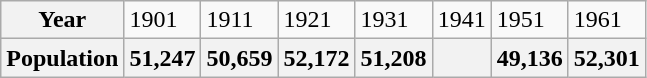<table class="wikitable">
<tr>
<th>Year</th>
<td>1901</td>
<td>1911</td>
<td>1921</td>
<td>1931</td>
<td>1941</td>
<td>1951</td>
<td>1961</td>
</tr>
<tr>
<th>Population</th>
<th>51,247</th>
<th>50,659</th>
<th>52,172</th>
<th>51,208</th>
<th></th>
<th>49,136</th>
<th>52,301</th>
</tr>
</table>
